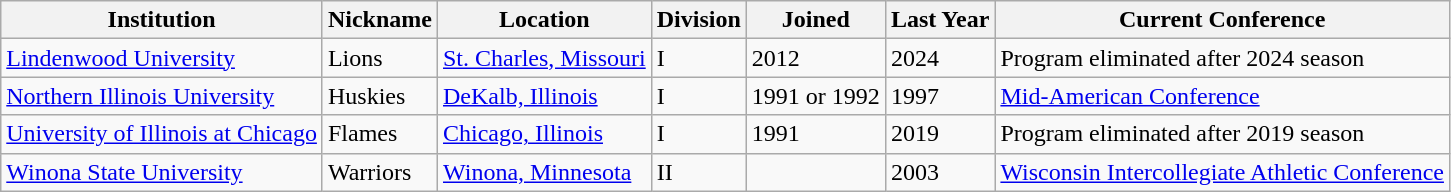<table class="wikitable">
<tr>
<th>Institution</th>
<th>Nickname</th>
<th>Location</th>
<th>Division</th>
<th>Joined</th>
<th>Last Year</th>
<th>Current Conference</th>
</tr>
<tr>
<td><a href='#'>Lindenwood University</a></td>
<td>Lions</td>
<td><a href='#'>St. Charles, Missouri</a></td>
<td>I</td>
<td>2012</td>
<td>2024</td>
<td>Program eliminated after 2024 season</td>
</tr>
<tr>
<td><a href='#'>Northern Illinois University</a></td>
<td>Huskies</td>
<td><a href='#'>DeKalb, Illinois</a></td>
<td>I</td>
<td>1991 or 1992</td>
<td>1997</td>
<td><a href='#'>Mid-American Conference</a></td>
</tr>
<tr>
<td><a href='#'>University of Illinois at Chicago</a></td>
<td>Flames</td>
<td><a href='#'>Chicago, Illinois</a></td>
<td>I</td>
<td>1991</td>
<td>2019</td>
<td>Program eliminated after 2019 season</td>
</tr>
<tr>
<td><a href='#'>Winona State University</a></td>
<td>Warriors</td>
<td><a href='#'>Winona, Minnesota</a></td>
<td>II</td>
<td></td>
<td>2003</td>
<td><a href='#'>Wisconsin Intercollegiate Athletic Conference</a></td>
</tr>
</table>
